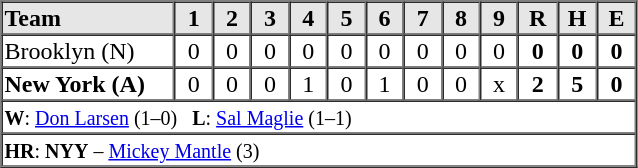<table border=1 cellspacing=0 width=425 style="margin-left:3em;">
<tr style="text-align:center; background-color:#e6e6e6;">
<th align=left width=125>Team</th>
<th width=25>1</th>
<th width=25>2</th>
<th width=25>3</th>
<th width=25>4</th>
<th width=25>5</th>
<th width=25>6</th>
<th width=25>7</th>
<th width=25>8</th>
<th width=25>9</th>
<th width=25>R</th>
<th width=25>H</th>
<th width=25>E</th>
</tr>
<tr style="text-align:center;">
<td align=left>Brooklyn (N)</td>
<td>0</td>
<td>0</td>
<td>0</td>
<td>0</td>
<td>0</td>
<td>0</td>
<td>0</td>
<td>0</td>
<td>0</td>
<td><strong>0</strong></td>
<td><strong>0</strong></td>
<td><strong>0</strong></td>
</tr>
<tr style="text-align:center;">
<td align=left><strong>New York (A)</strong></td>
<td>0</td>
<td>0</td>
<td>0</td>
<td>1</td>
<td>0</td>
<td>1</td>
<td>0</td>
<td>0</td>
<td>x</td>
<td><strong>2</strong></td>
<td><strong>5</strong></td>
<td><strong>0</strong></td>
</tr>
<tr style="text-align:left;">
<td colspan=13><small><strong>W</strong>: <a href='#'>Don Larsen</a> (1–0)   <strong>L</strong>: <a href='#'>Sal Maglie</a> (1–1)</small></td>
</tr>
<tr style="text-align:left;">
<td colspan=13><small><strong>HR</strong>: <strong>NYY</strong> – <a href='#'>Mickey Mantle</a> (3)</small></td>
</tr>
</table>
